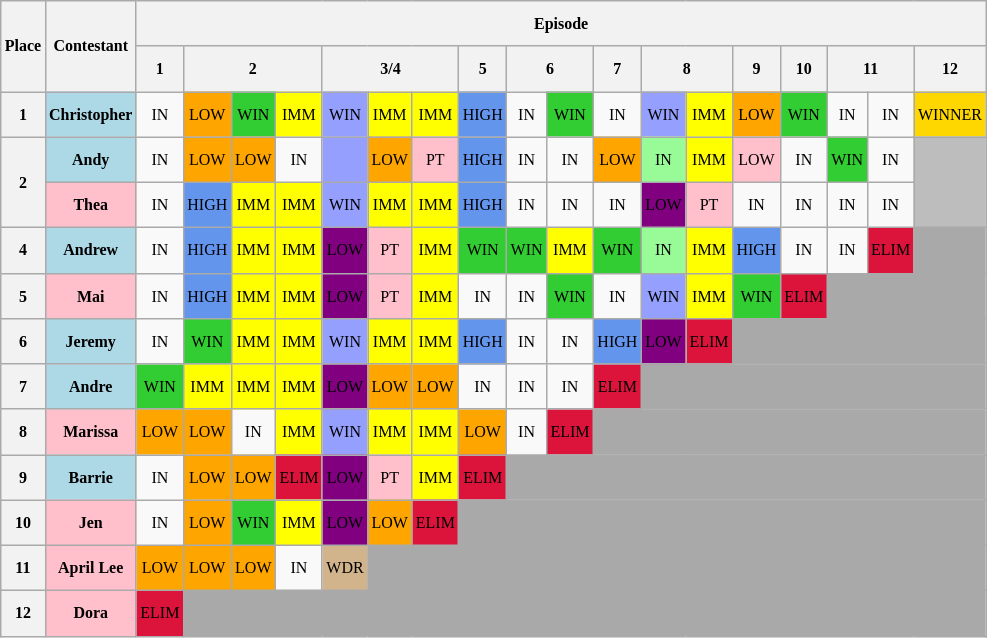<table class="wikitable" style="text-align: center; font-size: 8pt; line-height:25px;">
<tr>
<th rowspan="2">Place</th>
<th rowspan="2">Contestant</th>
<th colspan="18">Episode</th>
</tr>
<tr>
<th>1</th>
<th colspan="3">2</th>
<th colspan="3">3/4</th>
<th>5</th>
<th colspan="2">6</th>
<th>7</th>
<th colspan="2">8</th>
<th>9</th>
<th colspan="1">10</th>
<th colspan="2">11</th>
<th>12</th>
</tr>
<tr>
<th>1</th>
<th style="background:lightblue;">Christopher</th>
<td>IN</td>
<td style="background:orange;">LOW</td>
<td style="background:limegreen;">WIN</td>
<td style="background:yellow;">IMM</td>
<td style="background:#959FFD;">WIN</td>
<td style="background:yellow;">IMM</td>
<td style="background:yellow;">IMM</td>
<td style="background:cornflowerblue;">HIGH</td>
<td>IN</td>
<td style="background:limegreen;">WIN</td>
<td>IN</td>
<td style="background:#959FFD;">WIN</td>
<td style="background:yellow;">IMM</td>
<td style="background:orange;">LOW</td>
<td style="background:limegreen;">WIN</td>
<td>IN</td>
<td>IN</td>
<td style="background:gold;">WINNER</td>
</tr>
<tr>
<th rowspan="2">2</th>
<th style="background:lightblue;">Andy</th>
<td>IN</td>
<td style="background:orange;">LOW</td>
<td style="background:orange;">LOW</td>
<td>IN</td>
<td style="background:#959FFD;"></td>
<td style="background:orange;">LOW</td>
<td style="background:pink;">PT</td>
<td style="background:cornflowerblue;">HIGH</td>
<td>IN</td>
<td>IN</td>
<td style="background:orange;">LOW</td>
<td style="background:palegreen;">IN</td>
<td style="background:yellow;">IMM</td>
<td style="background:pink;">LOW</td>
<td>IN</td>
<td style="background:limegreen;">WIN</td>
<td>IN</td>
<td style="background:#bdbdbd;" rowspan="2"></td>
</tr>
<tr>
<th style="background:pink;">Thea</th>
<td>IN</td>
<td style="background:cornflowerblue;">HIGH</td>
<td style="background:yellow;">IMM</td>
<td style="background:yellow;">IMM</td>
<td style="background:#959FFD;">WIN</td>
<td style="background:yellow;">IMM</td>
<td style="background:yellow;">IMM</td>
<td style="background:cornflowerblue;">HIGH</td>
<td>IN</td>
<td>IN</td>
<td>IN</td>
<td style="background:purple;">LOW</td>
<td style="background:pink;">PT</td>
<td>IN</td>
<td>IN</td>
<td>IN</td>
<td>IN</td>
</tr>
<tr>
<th>4</th>
<th style="background:lightblue;">Andrew</th>
<td>IN</td>
<td style="background:cornflowerblue;">HIGH</td>
<td style="background:yellow;">IMM</td>
<td style="background:yellow;">IMM</td>
<td style="background:purple;">LOW</td>
<td style="background:pink;">PT</td>
<td style="background:yellow;">IMM</td>
<td style="background:limegreen;">WIN</td>
<td style="background:limegreen;">WIN</td>
<td style="background:yellow;">IMM</td>
<td style="background:limegreen;">WIN</td>
<td style="background:palegreen;">IN</td>
<td style="background:yellow;">IMM</td>
<td style="background:cornflowerblue;">HIGH</td>
<td>IN</td>
<td>IN</td>
<td style="background:crimson;">ELIM</td>
<td style="background:darkgrey;"></td>
</tr>
<tr>
<th>5</th>
<th style="background:pink;">Mai</th>
<td>IN</td>
<td style="background:cornflowerblue;">HIGH</td>
<td style="background:yellow;">IMM</td>
<td style="background:yellow;">IMM</td>
<td style="background:purple;">LOW</td>
<td style="background:pink;">PT</td>
<td style="background:yellow;">IMM</td>
<td>IN</td>
<td>IN</td>
<td style="background:limegreen;">WIN</td>
<td>IN</td>
<td style="background:#959FFD;">WIN</td>
<td style="background:yellow;">IMM</td>
<td style="background:limegreen;">WIN</td>
<td style="background:crimson;">ELIM</td>
<td colspan="3" style="background:darkgrey;"></td>
</tr>
<tr>
<th>6</th>
<th style="background:lightblue;">Jeremy</th>
<td>IN</td>
<td style="background:limegreen;">WIN</td>
<td style="background:yellow;">IMM</td>
<td style="background:yellow;">IMM</td>
<td style="background:#959FFD;">WIN</td>
<td style="background:yellow;">IMM</td>
<td style="background:yellow;">IMM</td>
<td style="background:cornflowerblue;">HIGH</td>
<td>IN</td>
<td>IN</td>
<td style="background:cornflowerblue;">HIGH</td>
<td style="background:purple;">LOW</td>
<td style="background:crimson;">ELIM</td>
<td colspan="5" style="background:darkgrey;"></td>
</tr>
<tr>
<th>7</th>
<th style="background:lightblue;">Andre</th>
<td style="background:limegreen;">WIN</td>
<td style="background:yellow;">IMM</td>
<td style="background:yellow;">IMM</td>
<td style="background:yellow;">IMM</td>
<td style="background:purple;">LOW</td>
<td style="background:orange;">LOW</td>
<td style="background:orange;">LOW</td>
<td>IN</td>
<td>IN</td>
<td>IN</td>
<td style="background:crimson;">ELIM</td>
<td colspan="7" style="background:darkgrey;"></td>
</tr>
<tr>
<th>8</th>
<th style="background:pink;">Marissa</th>
<td style="background:orange;">LOW</td>
<td style="background:orange;">LOW</td>
<td>IN</td>
<td style="background:yellow;">IMM</td>
<td style="background:#959FFD;">WIN</td>
<td style="background:yellow;">IMM</td>
<td style="background:yellow;">IMM</td>
<td style="background:orange;">LOW</td>
<td>IN</td>
<td style="background:crimson;">ELIM</td>
<td colspan="8" style="background:darkgrey;"></td>
</tr>
<tr>
<th>9</th>
<th style="background:lightblue;">Barrie</th>
<td>IN</td>
<td style="background:orange;">LOW</td>
<td style="background:orange;">LOW</td>
<td style="background:crimson;">ELIM</td>
<td style="background:purple;">LOW</td>
<td style="background:pink;">PT</td>
<td style="background:yellow;">IMM</td>
<td style="background:crimson;">ELIM</td>
<td colspan="10" style="background:darkgrey;"></td>
</tr>
<tr>
<th>10</th>
<th style="background:pink;">Jen</th>
<td>IN</td>
<td style="background:orange;">LOW</td>
<td style="background:limegreen;">WIN</td>
<td style="background:yellow;">IMM</td>
<td style="background:purple;">LOW</td>
<td style="background:orange;">LOW</td>
<td style="background:crimson;">ELIM</td>
<td colspan="11" style="background:darkgrey;"></td>
</tr>
<tr>
<th>11</th>
<th style="background:pink;">April Lee</th>
<td style="background:orange;">LOW</td>
<td style="background:orange;">LOW</td>
<td style="background:orange;">LOW</td>
<td>IN</td>
<td style="background:tan;">WDR</td>
<td colspan="13" style="background:darkgrey;"></td>
</tr>
<tr>
<th>12</th>
<th style="background:pink;">Dora</th>
<td style="background:crimson;">ELIM</td>
<td colspan="17" style="background:darkgrey;"></td>
</tr>
</table>
